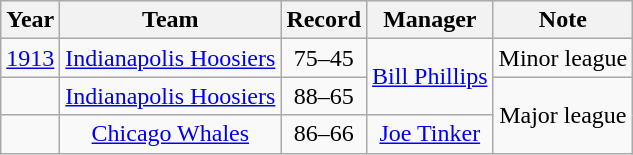<table class="wikitable" style="text-align:center;">
<tr style="background:#efefef;">
<th>Year</th>
<th>Team</th>
<th>Record</th>
<th>Manager</th>
<th>Note</th>
</tr>
<tr>
<td><a href='#'>1913</a></td>
<td><a href='#'>Indianapolis Hoosiers</a></td>
<td>75–45</td>
<td rowspan=2><a href='#'>Bill Phillips</a></td>
<td>Minor league</td>
</tr>
<tr>
<td></td>
<td><a href='#'>Indianapolis Hoosiers</a></td>
<td>88–65</td>
<td rowspan=2>Major league</td>
</tr>
<tr>
<td></td>
<td><a href='#'>Chicago Whales</a></td>
<td>86–66</td>
<td><a href='#'>Joe Tinker</a></td>
</tr>
</table>
